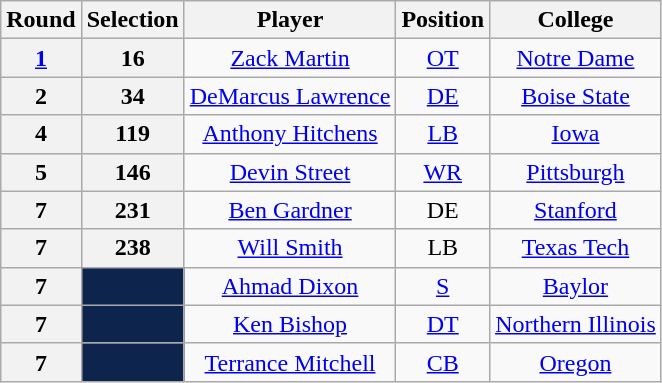<table class="wikitable" style="text-align: center;">
<tr>
<th>Round</th>
<th>Selection</th>
<th>Player</th>
<th>Position</th>
<th>College</th>
</tr>
<tr>
<th><a href='#'>1</a></th>
<th>16</th>
<td><a href='#'>Zack Martin</a></td>
<td><a href='#'>OT</a></td>
<td><a href='#'>Notre Dame</a></td>
</tr>
<tr pro bowl and all pro>
<th>2</th>
<th>34</th>
<td><a href='#'>DeMarcus Lawrence</a></td>
<td><a href='#'>DE</a></td>
<td><a href='#'>Boise State</a></td>
</tr>
<tr pro bowl>
<th>4</th>
<th>119</th>
<td><a href='#'>Anthony Hitchens</a></td>
<td><a href='#'>LB</a></td>
<td><a href='#'>Iowa</a></td>
</tr>
<tr>
<th>5</th>
<th>146</th>
<td><a href='#'>Devin Street</a></td>
<td><a href='#'>WR</a></td>
<td><a href='#'>Pittsburgh</a></td>
</tr>
<tr>
<th>7</th>
<th>231</th>
<td><a href='#'>Ben Gardner</a></td>
<td>DE</td>
<td><a href='#'>Stanford</a></td>
</tr>
<tr>
<th>7</th>
<th>238</th>
<td><a href='#'>Will Smith</a></td>
<td>LB</td>
<td><a href='#'>Texas Tech</a></td>
</tr>
<tr>
<th>7</th>
<th style="background:#0D254C;"></th>
<td><a href='#'>Ahmad Dixon</a></td>
<td><a href='#'>S</a></td>
<td><a href='#'>Baylor</a></td>
</tr>
<tr>
<th>7</th>
<th style="background:#0D254C;"></th>
<td><a href='#'>Ken Bishop</a></td>
<td><a href='#'>DT</a></td>
<td><a href='#'>Northern Illinois</a></td>
</tr>
<tr>
<th>7</th>
<th style="background:#0D254C;"></th>
<td><a href='#'>Terrance Mitchell</a></td>
<td><a href='#'>CB</a></td>
<td><a href='#'>Oregon</a></td>
</tr>
</table>
